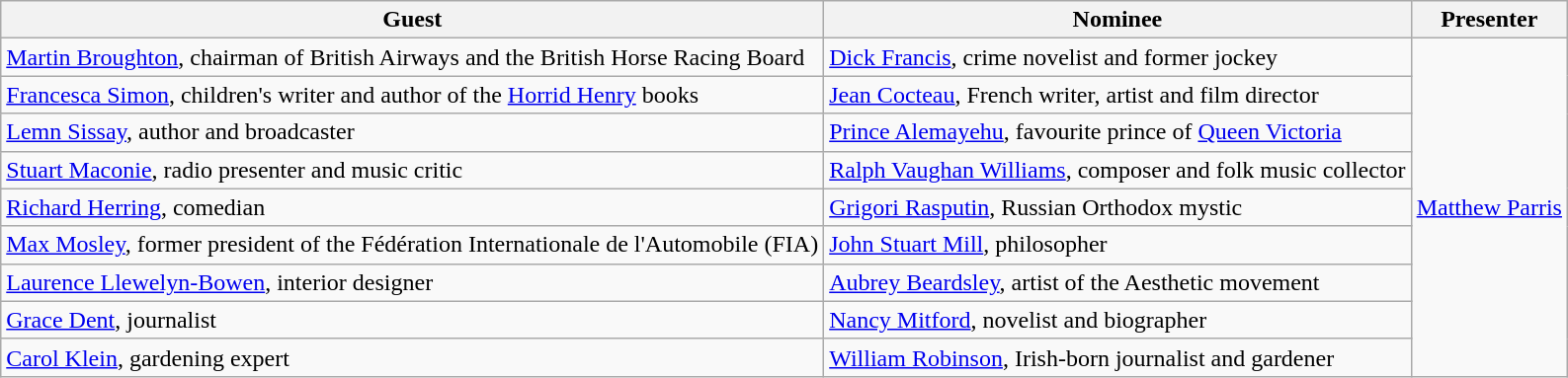<table class="wikitable">
<tr>
<th>Guest</th>
<th>Nominee</th>
<th>Presenter</th>
</tr>
<tr>
<td><a href='#'>Martin Broughton</a>, chairman of British Airways and the British Horse Racing Board</td>
<td><a href='#'>Dick Francis</a>, crime novelist and former jockey</td>
<td rowspan="9"><a href='#'>Matthew Parris</a></td>
</tr>
<tr>
<td><a href='#'>Francesca Simon</a>, children's writer and author of the <a href='#'>Horrid Henry</a> books</td>
<td><a href='#'>Jean Cocteau</a>, French writer, artist and film director</td>
</tr>
<tr>
<td><a href='#'>Lemn Sissay</a>, author and broadcaster</td>
<td><a href='#'>Prince Alemayehu</a>, favourite prince of <a href='#'>Queen Victoria</a></td>
</tr>
<tr>
<td><a href='#'>Stuart Maconie</a>, radio presenter and music critic</td>
<td><a href='#'>Ralph Vaughan Williams</a>, composer and folk music collector</td>
</tr>
<tr>
<td><a href='#'>Richard Herring</a>, comedian</td>
<td><a href='#'>Grigori Rasputin</a>, Russian Orthodox mystic</td>
</tr>
<tr>
<td><a href='#'>Max Mosley</a>, former president of the Fédération Internationale de l'Automobile (FIA)</td>
<td><a href='#'>John Stuart Mill</a>, philosopher</td>
</tr>
<tr>
<td><a href='#'>Laurence Llewelyn-Bowen</a>, interior designer</td>
<td><a href='#'>Aubrey Beardsley</a>, artist of the Aesthetic movement</td>
</tr>
<tr>
<td><a href='#'>Grace Dent</a>, journalist</td>
<td><a href='#'>Nancy Mitford</a>, novelist and biographer</td>
</tr>
<tr>
<td><a href='#'>Carol Klein</a>, gardening expert</td>
<td><a href='#'>William Robinson</a>, Irish-born journalist and gardener</td>
</tr>
</table>
